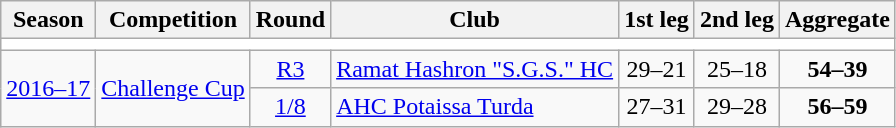<table class="wikitable">
<tr>
<th>Season</th>
<th>Competition</th>
<th>Round</th>
<th>Club</th>
<th>1st leg</th>
<th>2nd leg</th>
<th>Aggregate</th>
</tr>
<tr>
<td colspan="7" bgcolor=white></td>
</tr>
<tr>
<td rowspan="2"><a href='#'>2016–17</a></td>
<td rowspan="2"><a href='#'>Challenge Cup</a></td>
<td style="text-align:center;"><a href='#'>R3</a></td>
<td> <a href='#'>Ramat Hashron "S.G.S." HC</a></td>
<td style="text-align:center;">29–21</td>
<td style="text-align:center;">25–18</td>
<td style="text-align:center;"><strong>54–39</strong></td>
</tr>
<tr>
<td style="text-align:center;"><a href='#'>1/8</a></td>
<td> <a href='#'>AHC Potaissa Turda</a></td>
<td style="text-align:center;">27–31</td>
<td style="text-align:center;">29–28</td>
<td style="text-align:center;"><strong>56–59</strong></td>
</tr>
</table>
